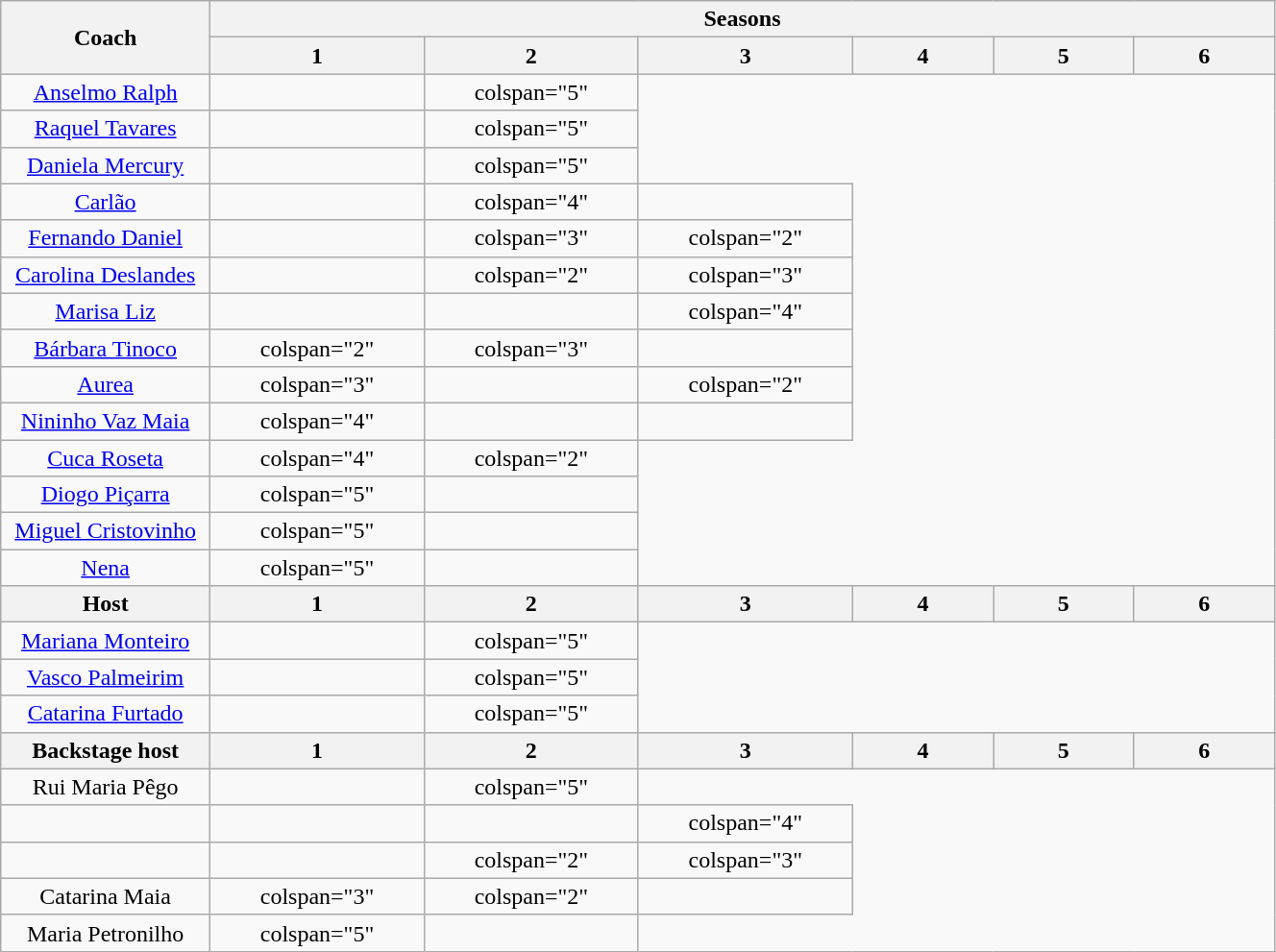<table class="wikitable nowrap" style="width:70%; text-align:center">
<tr>
<th rowspan="2" width="04%">Coach</th>
<th colspan="7">Seasons</th>
</tr>
<tr>
<th width="04%">1</th>
<th width="04%">2</th>
<th width="04%">3</th>
<th width="04%">4</th>
<th width="04%">5</th>
<th width="04%">6</th>
</tr>
<tr>
<td><a href='#'>Anselmo Ralph</a></td>
<td></td>
<td>colspan="5" </td>
</tr>
<tr>
<td><a href='#'>Raquel Tavares</a></td>
<td></td>
<td>colspan="5" </td>
</tr>
<tr>
<td><a href='#'>Daniela Mercury</a></td>
<td></td>
<td>colspan="5" </td>
</tr>
<tr>
<td><a href='#'>Carlão</a></td>
<td></td>
<td>colspan="4" </td>
<td></td>
</tr>
<tr>
<td><a href='#'>Fernando Daniel</a></td>
<td></td>
<td>colspan="3" </td>
<td>colspan="2" </td>
</tr>
<tr>
<td><a href='#'>Carolina Deslandes</a></td>
<td></td>
<td>colspan="2" </td>
<td>colspan="3" </td>
</tr>
<tr>
<td><a href='#'>Marisa Liz</a></td>
<td></td>
<td></td>
<td>colspan="4" </td>
</tr>
<tr>
<td><a href='#'>Bárbara Tinoco</a></td>
<td>colspan="2" </td>
<td>colspan="3" </td>
<td></td>
</tr>
<tr>
<td><a href='#'>Aurea</a></td>
<td>colspan="3" </td>
<td></td>
<td>colspan="2" </td>
</tr>
<tr>
<td><a href='#'>Nininho Vaz Maia</a></td>
<td>colspan="4" </td>
<td></td>
<td></td>
</tr>
<tr>
<td><a href='#'>Cuca Roseta</a></td>
<td>colspan="4" </td>
<td>colspan="2" </td>
</tr>
<tr>
<td><a href='#'>Diogo Piçarra</a></td>
<td>colspan="5" </td>
<td></td>
</tr>
<tr>
<td><a href='#'>Miguel Cristovinho</a></td>
<td>colspan="5" </td>
<td></td>
</tr>
<tr>
<td><a href='#'>Nena</a></td>
<td>colspan="5" </td>
<td></td>
</tr>
<tr>
<th>Host</th>
<th>1</th>
<th>2</th>
<th>3</th>
<th>4</th>
<th>5</th>
<th>6</th>
</tr>
<tr>
<td><a href='#'>Mariana Monteiro</a></td>
<td></td>
<td>colspan="5" </td>
</tr>
<tr>
<td><a href='#'>Vasco Palmeirim</a></td>
<td></td>
<td>colspan="5" </td>
</tr>
<tr>
<td><a href='#'>Catarina Furtado</a></td>
<td></td>
<td>colspan="5" </td>
</tr>
<tr>
<th>Backstage host</th>
<th>1</th>
<th>2</th>
<th>3</th>
<th>4</th>
<th>5</th>
<th>6</th>
</tr>
<tr>
<td>Rui Maria Pêgo</td>
<td></td>
<td>colspan="5" </td>
</tr>
<tr>
<td></td>
<td></td>
<td></td>
<td>colspan="4" </td>
</tr>
<tr>
<td></td>
<td></td>
<td>colspan="2" </td>
<td>colspan="3" </td>
</tr>
<tr>
<td>Catarina Maia</td>
<td>colspan="3" </td>
<td>colspan="2" </td>
<td></td>
</tr>
<tr>
<td>Maria Petronilho</td>
<td>colspan="5" </td>
<td></td>
</tr>
</table>
